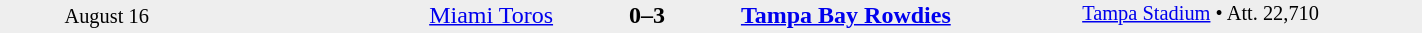<table style="width:75%; background:#eee;" cellspacing="0">
<tr>
<td rowspan="3" style="text-align:center; font-size:85%; width:15%;">August 16</td>
<td style="width:24%; text-align:right;"><a href='#'>Miami Toros</a></td>
<td style="text-align:center; width:13%;"><strong>0–3</strong></td>
<td width=24%><strong><a href='#'>Tampa Bay Rowdies</a></strong></td>
<td rowspan="3" style="font-size:85%; vertical-align:top;"><a href='#'>Tampa Stadium</a> • Att. 22,710</td>
</tr>
<tr style=font-size:85%>
<td align=right valign=top></td>
<td valign=top></td>
<td align=left valign=top></td>
</tr>
</table>
